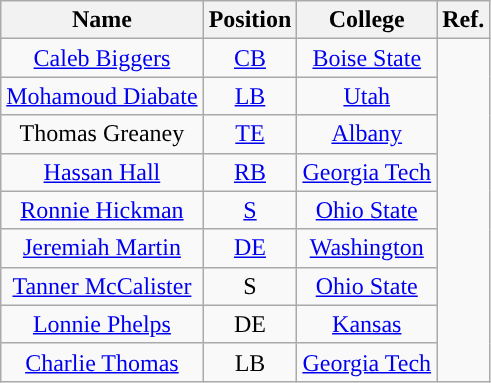<table class="wikitable" style="text-align:center">
<tr>
<th>Name</th>
<th>Position</th>
<th>College</th>
<th>Ref.</th>
</tr>
<tr>
<td><a href='#'>Caleb Biggers</a></td>
<td><a href='#'>CB</a></td>
<td><a href='#'>Boise State</a></td>
<td rowspan="9"></td>
</tr>
<tr>
<td><a href='#'>Mohamoud Diabate</a></td>
<td><a href='#'>LB</a></td>
<td><a href='#'>Utah</a></td>
</tr>
<tr>
<td>Thomas Greaney</td>
<td><a href='#'>TE</a></td>
<td><a href='#'>Albany</a></td>
</tr>
<tr>
<td><a href='#'>Hassan Hall</a></td>
<td><a href='#'>RB</a></td>
<td><a href='#'>Georgia Tech</a></td>
</tr>
<tr>
<td><a href='#'>Ronnie Hickman</a></td>
<td><a href='#'>S</a></td>
<td><a href='#'>Ohio State</a></td>
</tr>
<tr>
<td><a href='#'>Jeremiah Martin</a></td>
<td><a href='#'>DE</a></td>
<td><a href='#'>Washington</a></td>
</tr>
<tr>
<td><a href='#'>Tanner McCalister</a></td>
<td>S</td>
<td><a href='#'>Ohio State</a></td>
</tr>
<tr>
<td><a href='#'>Lonnie Phelps</a></td>
<td>DE</td>
<td><a href='#'>Kansas</a></td>
</tr>
<tr>
<td><a href='#'>Charlie Thomas</a></td>
<td>LB</td>
<td><a href='#'>Georgia Tech</a></td>
</tr>
</table>
